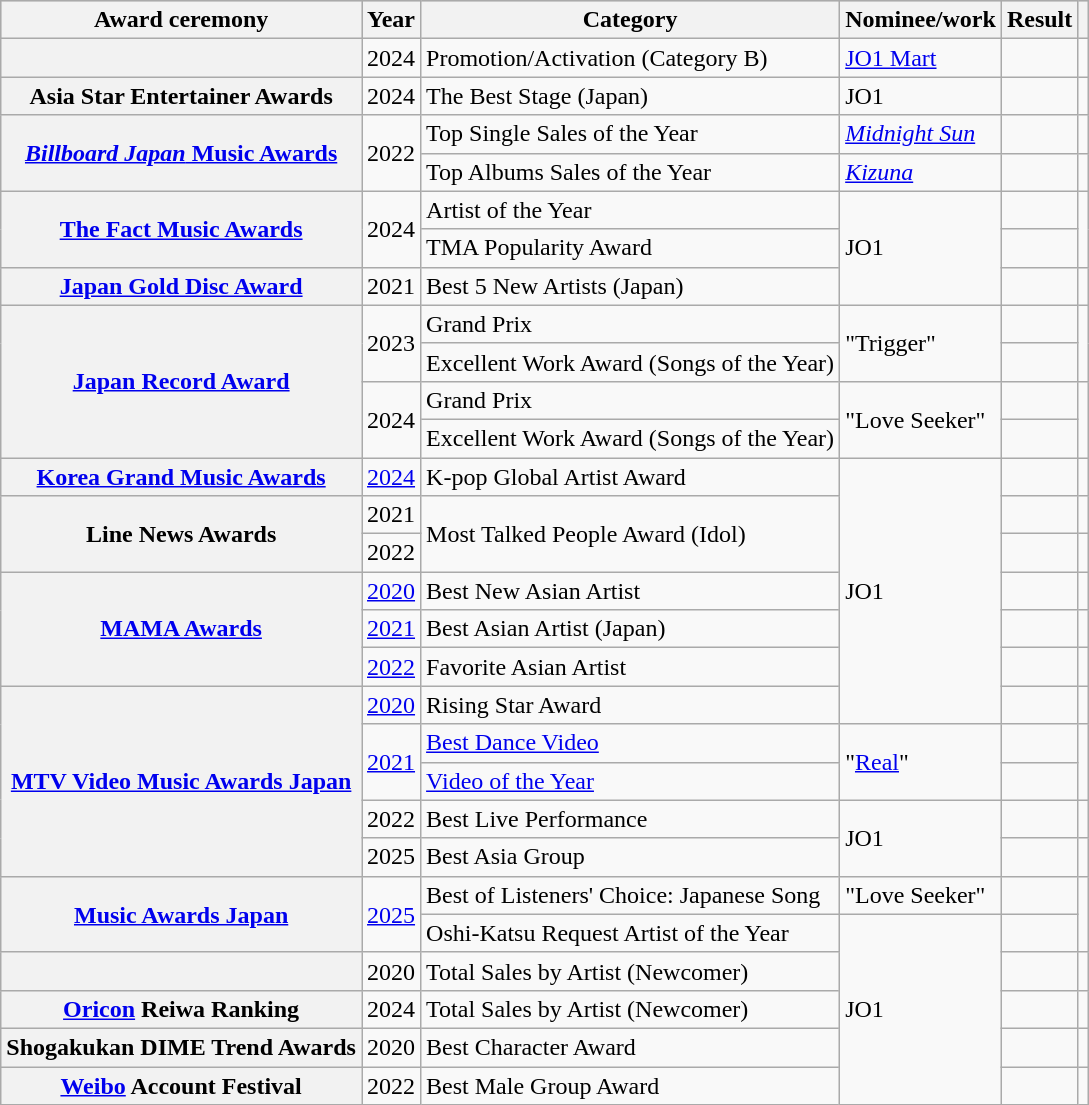<table class="wikitable sortable plainrowheaders">
<tr style="background:#ccc; text-align:center;">
<th scope="col">Award ceremony</th>
<th scope="col">Year</th>
<th scope="col">Category</th>
<th scope="col">Nominee/work</th>
<th scope="col">Result</th>
<th scope="col" class="unsortable"></th>
</tr>
<tr>
<th scope="row"></th>
<td>2024</td>
<td>Promotion/Activation (Category B)</td>
<td><a href='#'>JO1 Mart</a></td>
<td></td>
<td style="text-align:center;"></td>
</tr>
<tr>
<th scope="row">Asia Star Entertainer Awards</th>
<td>2024</td>
<td>The Best Stage (Japan)</td>
<td>JO1</td>
<td></td>
<td style="text-align:center;"></td>
</tr>
<tr>
<th scope="row" rowspan="2"><a href='#'><em>Billboard Japan</em> Music Awards</a></th>
<td rowspan="2">2022</td>
<td>Top Single Sales of the Year</td>
<td><em><a href='#'>Midnight Sun</a></em></td>
<td></td>
<td style="text-align:center;"></td>
</tr>
<tr>
<td>Top Albums Sales of the Year</td>
<td><em><a href='#'>Kizuna</a></em></td>
<td></td>
<td style="text-align:center;"></td>
</tr>
<tr>
<th scope="row" rowspan=2><a href='#'>The Fact Music Awards</a></th>
<td rowspan=2>2024</td>
<td>Artist of the Year</td>
<td rowspan=3>JO1</td>
<td></td>
<td style="text-align:center;" rowspan=2></td>
</tr>
<tr>
<td>TMA Popularity Award</td>
<td></td>
</tr>
<tr>
<th scope="row"><a href='#'>Japan Gold Disc Award</a></th>
<td>2021</td>
<td>Best 5 New Artists (Japan)</td>
<td></td>
<td style="text-align:center;"></td>
</tr>
<tr>
<th scope="row" rowspan=4><a href='#'>Japan Record Award</a></th>
<td rowspan=2>2023</td>
<td>Grand Prix</td>
<td rowspan=2>"Trigger"</td>
<td></td>
<td rowspan=2 style="text-align:center;"></td>
</tr>
<tr>
<td>Excellent Work Award (Songs of the Year)</td>
<td></td>
</tr>
<tr>
<td rowspan=2>2024</td>
<td>Grand Prix</td>
<td rowspan=2>"Love Seeker"</td>
<td></td>
<td rowspan=2 style="text-align:center;"></td>
</tr>
<tr>
<td>Excellent Work Award (Songs of the Year)</td>
<td></td>
</tr>
<tr>
<th scope="row"><a href='#'>Korea Grand Music Awards</a></th>
<td><a href='#'>2024</a></td>
<td>K-pop Global Artist Award</td>
<td rowspan="7">JO1</td>
<td></td>
<td style="text-align:center;"></td>
</tr>
<tr>
<th scope="row" rowspan="2">Line News Awards</th>
<td>2021</td>
<td rowspan="2">Most Talked People Award (Idol)</td>
<td></td>
<td style="text-align:center;"></td>
</tr>
<tr>
<td>2022</td>
<td></td>
<td style="text-align:center;"></td>
</tr>
<tr>
<th scope="row" rowspan="3"><a href='#'>MAMA Awards</a></th>
<td><a href='#'>2020</a></td>
<td>Best New Asian Artist</td>
<td></td>
<td style="text-align:center;"></td>
</tr>
<tr>
<td><a href='#'>2021</a></td>
<td>Best Asian Artist (Japan)</td>
<td></td>
<td style="text-align:center"></td>
</tr>
<tr>
<td><a href='#'>2022</a></td>
<td>Favorite Asian Artist</td>
<td></td>
<td style="text-align:center"></td>
</tr>
<tr>
<th scope="row" rowspan="5"><a href='#'>MTV Video Music Awards Japan</a></th>
<td><a href='#'>2020</a></td>
<td>Rising Star Award</td>
<td></td>
<td style="text-align:center;"></td>
</tr>
<tr>
<td rowspan="2"><a href='#'>2021</a></td>
<td><a href='#'>Best Dance Video</a></td>
<td rowspan="2">"<a href='#'>Real</a>"</td>
<td></td>
<td rowspan="2" style="text-align:center;"></td>
</tr>
<tr>
<td><a href='#'>Video of the Year</a></td>
<td></td>
</tr>
<tr>
<td>2022</td>
<td>Best Live Performance</td>
<td rowspan="2">JO1</td>
<td></td>
<td style="text-align:center;"></td>
</tr>
<tr>
<td>2025</td>
<td>Best Asia Group</td>
<td></td>
<td style="text-align:center;"></td>
</tr>
<tr>
<th scope="row" rowspan="2"><a href='#'>Music Awards Japan</a></th>
<td rowspan=2><a href='#'>2025</a></td>
<td>Best of Listeners' Choice: Japanese Song</td>
<td>"Love Seeker"</td>
<td></td>
<td style="text-align:center;" rowspan=2></td>
</tr>
<tr>
<td>Oshi-Katsu Request Artist of the Year</td>
<td rowspan=5>JO1</td>
<td></td>
</tr>
<tr>
<th scope="row"></th>
<td>2020</td>
<td>Total Sales by Artist (Newcomer)</td>
<td></td>
<td style="text-align:center;"></td>
</tr>
<tr>
<th scope="row"><a href='#'>Oricon</a> Reiwa Ranking</th>
<td>2024</td>
<td>Total Sales by Artist (Newcomer)</td>
<td></td>
<td style="text-align:center;"></td>
</tr>
<tr>
<th scope="row">Shogakukan DIME Trend Awards</th>
<td>2020</td>
<td>Best Character Award</td>
<td></td>
<td style="text-align:center;"></td>
</tr>
<tr>
<th scope="row"><a href='#'>Weibo</a> Account Festival</th>
<td>2022</td>
<td>Best Male Group Award</td>
<td></td>
<td style="text-align:center;"></td>
</tr>
</table>
